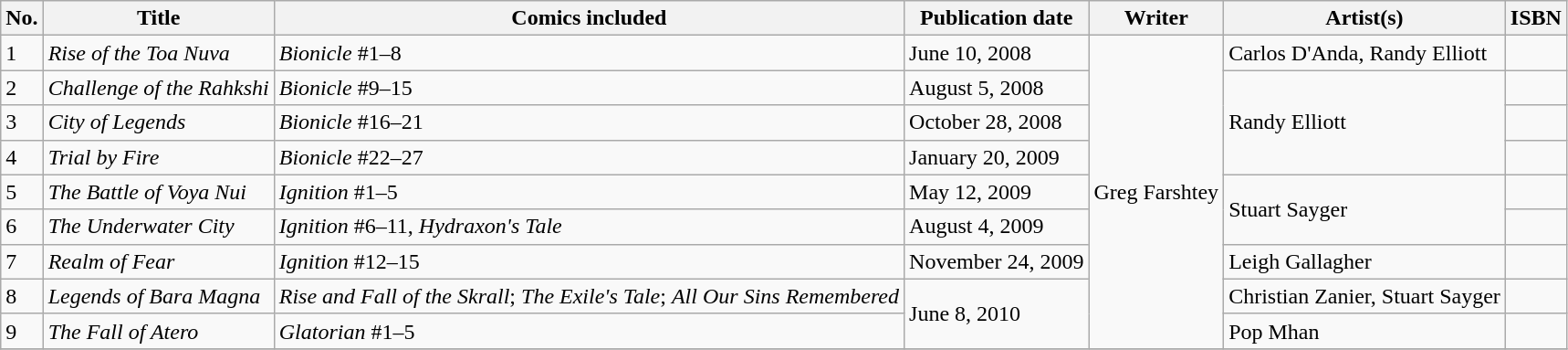<table class="wikitable">
<tr>
<th>No.</th>
<th>Title</th>
<th>Comics included</th>
<th>Publication date</th>
<th>Writer</th>
<th>Artist(s)</th>
<th>ISBN</th>
</tr>
<tr>
<td>1</td>
<td><em>Rise of the Toa Nuva</em></td>
<td><em>Bionicle</em> #1–8</td>
<td>June 10, 2008</td>
<td rowspan="9">Greg Farshtey</td>
<td>Carlos D'Anda, Randy Elliott</td>
<td></td>
</tr>
<tr>
<td>2</td>
<td><em>Challenge of the Rahkshi</em></td>
<td><em>Bionicle</em> #9–15</td>
<td>August 5, 2008</td>
<td rowspan="3">Randy Elliott</td>
<td></td>
</tr>
<tr>
<td>3</td>
<td><em>City of Legends</em></td>
<td><em>Bionicle</em> #16–21</td>
<td>October 28, 2008</td>
<td></td>
</tr>
<tr>
<td>4</td>
<td><em>Trial by Fire</em></td>
<td><em>Bionicle</em> #22–27</td>
<td>January 20, 2009</td>
<td></td>
</tr>
<tr>
<td>5</td>
<td><em>The Battle of Voya Nui</em></td>
<td><em>Ignition</em> #1–5</td>
<td>May 12, 2009</td>
<td rowspan="2">Stuart Sayger</td>
<td></td>
</tr>
<tr>
<td>6</td>
<td><em>The Underwater City</em></td>
<td><em>Ignition</em> #6–11, <em>Hydraxon's Tale</em></td>
<td>August 4, 2009</td>
<td></td>
</tr>
<tr>
<td>7</td>
<td><em>Realm of Fear</em></td>
<td><em>Ignition</em> #12–15</td>
<td>November 24, 2009</td>
<td>Leigh Gallagher</td>
<td></td>
</tr>
<tr>
<td>8</td>
<td><em>Legends of Bara Magna</em></td>
<td><em>Rise and Fall of the Skrall</em>; <em>The Exile's Tale</em>; <em>All Our Sins Remembered</em></td>
<td rowspan="2">June 8, 2010</td>
<td>Christian Zanier, Stuart Sayger</td>
<td></td>
</tr>
<tr>
<td>9</td>
<td><em>The Fall of Atero</em></td>
<td><em>Glatorian</em> #1–5</td>
<td>Pop Mhan</td>
<td></td>
</tr>
<tr>
</tr>
</table>
